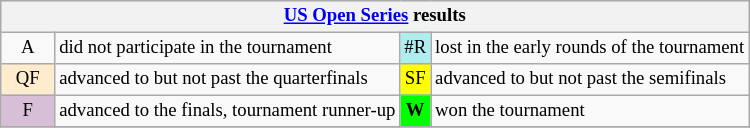<table class="wikitable" style="font-size:78%;">
<tr bgcolor="#efefef">
<th colspan="4"><a href='#'>US Open Series</a> results</th>
</tr>
<tr>
<td align="center" width="30">A</td>
<td>did not participate in the tournament</td>
<td align="center" style="background:#afeeee;">#R</td>
<td>lost in the early rounds of the tournament</td>
</tr>
<tr>
<td align="center" style="background:#ffebcd;">QF</td>
<td>advanced to but not past the quarterfinals</td>
<td align="center" style="background:yellow;">SF</td>
<td>advanced to but not past the semifinals</td>
</tr>
<tr>
<td align="center" style="background:#D8BFD8;">F</td>
<td>advanced to the finals, tournament runner-up</td>
<td align="center" style="background:#00ff00;"><strong>W</strong></td>
<td>won the tournament</td>
</tr>
<tr>
</tr>
</table>
